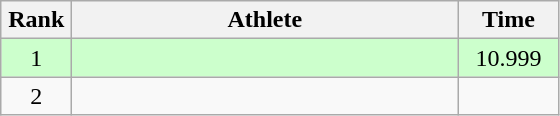<table class=wikitable style="text-align:center">
<tr>
<th width=40>Rank</th>
<th width=250>Athlete</th>
<th width=60>Time</th>
</tr>
<tr bgcolor="ccffcc">
<td>1</td>
<td align=left></td>
<td>10.999</td>
</tr>
<tr>
<td>2</td>
<td align=left></td>
<td></td>
</tr>
</table>
